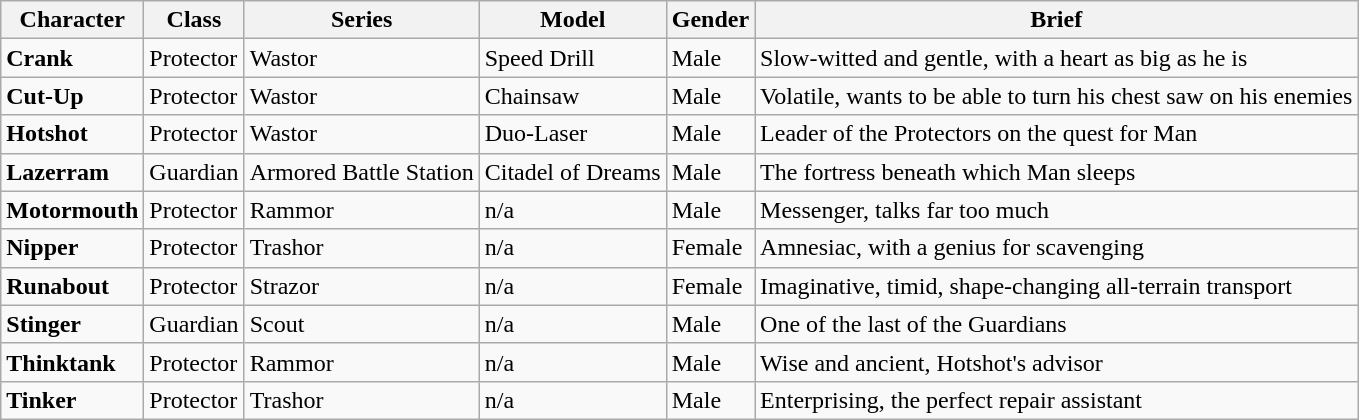<table class="wikitable">
<tr>
<th>Character</th>
<th>Class</th>
<th>Series</th>
<th>Model</th>
<th>Gender</th>
<th>Brief</th>
</tr>
<tr>
<td><strong>Crank</strong></td>
<td>Protector</td>
<td>Wastor</td>
<td>Speed Drill</td>
<td>Male</td>
<td>Slow-witted and gentle, with a heart as big as he is</td>
</tr>
<tr>
<td><strong>Cut-Up</strong></td>
<td>Protector</td>
<td>Wastor</td>
<td>Chainsaw</td>
<td>Male</td>
<td>Volatile, wants to be able to turn his chest saw on his enemies</td>
</tr>
<tr>
<td><strong>Hotshot</strong></td>
<td>Protector</td>
<td>Wastor</td>
<td>Duo-Laser</td>
<td>Male</td>
<td>Leader of the Protectors on the quest for Man</td>
</tr>
<tr>
<td><strong>Lazerram</strong></td>
<td>Guardian</td>
<td>Armored Battle Station</td>
<td>Citadel of Dreams </td>
<td>Male</td>
<td>The fortress beneath which Man sleeps</td>
</tr>
<tr>
<td><strong>Motormouth</strong></td>
<td>Protector</td>
<td>Rammor</td>
<td>n/a</td>
<td>Male</td>
<td>Messenger, talks far too much</td>
</tr>
<tr>
<td><strong>Nipper</strong></td>
<td>Protector</td>
<td>Trashor</td>
<td>n/a</td>
<td>Female</td>
<td>Amnesiac, with a genius for scavenging</td>
</tr>
<tr>
<td><strong>Runabout</strong></td>
<td>Protector</td>
<td>Strazor</td>
<td>n/a</td>
<td>Female</td>
<td>Imaginative, timid, shape-changing all-terrain transport</td>
</tr>
<tr>
<td><strong>Stinger</strong></td>
<td>Guardian</td>
<td>Scout</td>
<td>n/a</td>
<td>Male</td>
<td>One of the last of the Guardians</td>
</tr>
<tr>
<td><strong>Thinktank</strong></td>
<td>Protector</td>
<td>Rammor</td>
<td>n/a</td>
<td>Male</td>
<td>Wise and ancient, Hotshot's advisor</td>
</tr>
<tr>
<td><strong>Tinker</strong></td>
<td>Protector</td>
<td>Trashor</td>
<td>n/a</td>
<td>Male</td>
<td>Enterprising, the perfect repair assistant</td>
</tr>
</table>
